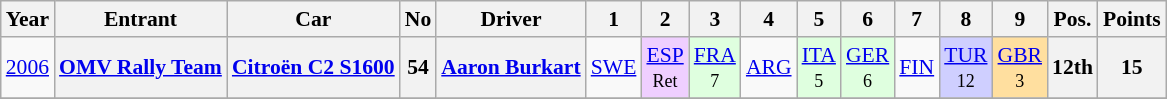<table class="wikitable" border="1" style="text-align:center; font-size:90%;">
<tr>
<th>Year</th>
<th>Entrant</th>
<th>Car</th>
<th>No</th>
<th>Driver</th>
<th>1</th>
<th>2</th>
<th>3</th>
<th>4</th>
<th>5</th>
<th>6</th>
<th>7</th>
<th>8</th>
<th>9</th>
<th>Pos.</th>
<th>Points</th>
</tr>
<tr>
<td><a href='#'>2006</a></td>
<th><a href='#'>OMV Rally Team</a></th>
<th><a href='#'>Citroën C2 S1600</a></th>
<th>54</th>
<th> <a href='#'>Aaron Burkart</a></th>
<td><a href='#'>SWE</a></td>
<td style="background:#EFCFFF;"><a href='#'>ESP</a><br><small>Ret</small></td>
<td style="background:#DFFFDF;"><a href='#'>FRA</a><br><small>7</small></td>
<td><a href='#'>ARG</a></td>
<td style="background:#DFFFDF;"><a href='#'>ITA</a><br><small>5</small></td>
<td style="background:#DFFFDF;"><a href='#'>GER</a><br><small>6</small></td>
<td><a href='#'>FIN</a></td>
<td style="background:#CFCFFF;"><a href='#'>TUR</a><br><small>12</small></td>
<td style="background:#FFDF9F;"><a href='#'>GBR</a><br><small>3</small></td>
<th>12th</th>
<th>15</th>
</tr>
<tr>
</tr>
</table>
